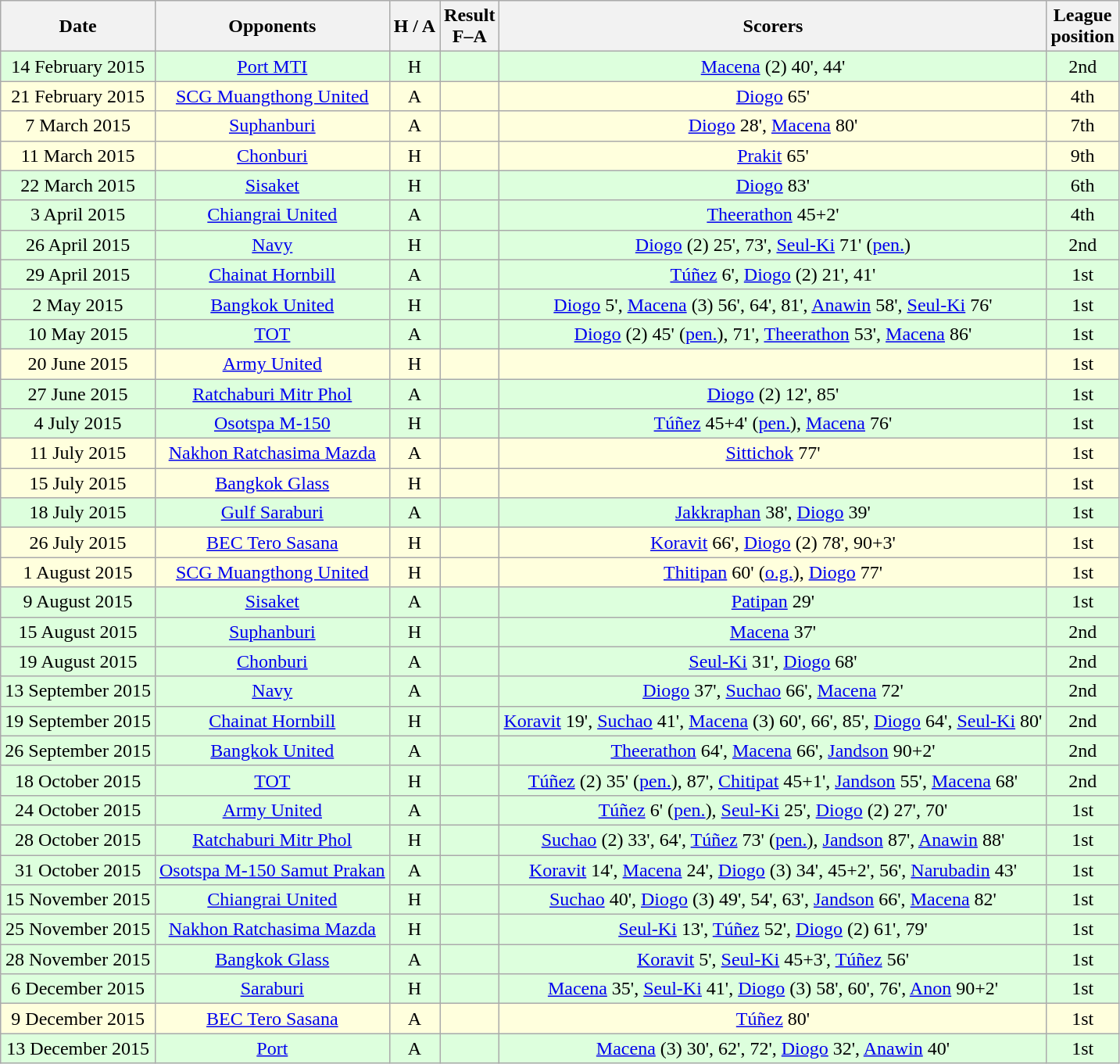<table class="wikitable" style="text-align:center">
<tr>
<th>Date</th>
<th>Opponents</th>
<th>H / A</th>
<th>Result<br>F–A</th>
<th>Scorers</th>
<th>League<br>position</th>
</tr>
<tr bgcolor="#ddffdd">
<td>14 February 2015</td>
<td><a href='#'>Port MTI</a></td>
<td>H</td>
<td><br></td>
<td><a href='#'>Macena</a> (2) 40', 44'</td>
<td>2nd</td>
</tr>
<tr bgcolor="#ffffdd">
<td>21 February 2015</td>
<td><a href='#'>SCG Muangthong United</a></td>
<td>A</td>
<td><br></td>
<td><a href='#'>Diogo</a> 65'</td>
<td>4th</td>
</tr>
<tr bgcolor="#ffffdd">
<td>7 March 2015</td>
<td><a href='#'>Suphanburi</a></td>
<td>A</td>
<td><br></td>
<td><a href='#'>Diogo</a> 28', <a href='#'>Macena</a> 80'</td>
<td>7th</td>
</tr>
<tr bgcolor="#ffffdd">
<td>11 March 2015</td>
<td><a href='#'>Chonburi</a></td>
<td>H</td>
<td><br></td>
<td><a href='#'>Prakit</a> 65'</td>
<td>9th</td>
</tr>
<tr bgcolor="#ddffdd">
<td>22 March 2015</td>
<td><a href='#'>Sisaket</a></td>
<td>H</td>
<td><br></td>
<td><a href='#'>Diogo</a> 83'</td>
<td>6th</td>
</tr>
<tr bgcolor="#ddffdd">
<td>3 April 2015</td>
<td><a href='#'>Chiangrai United</a></td>
<td>A</td>
<td><br></td>
<td><a href='#'>Theerathon</a> 45+2'</td>
<td>4th</td>
</tr>
<tr bgcolor="#ddffdd">
<td>26 April 2015</td>
<td><a href='#'>Navy</a></td>
<td>H</td>
<td><br></td>
<td><a href='#'>Diogo</a> (2) 25', 73', <a href='#'>Seul-Ki</a> 71' (<a href='#'>pen.</a>)</td>
<td>2nd</td>
</tr>
<tr bgcolor="#ddffdd">
<td>29 April 2015</td>
<td><a href='#'>Chainat Hornbill</a></td>
<td>A</td>
<td><br></td>
<td><a href='#'>Túñez</a> 6', <a href='#'>Diogo</a> (2) 21', 41'</td>
<td>1st</td>
</tr>
<tr bgcolor="#ddffdd">
<td>2 May 2015</td>
<td><a href='#'>Bangkok United</a></td>
<td>H</td>
<td><br></td>
<td><a href='#'>Diogo</a> 5', <a href='#'>Macena</a> (3) 56', 64', 81', <a href='#'>Anawin</a> 58', <a href='#'>Seul-Ki</a> 76'</td>
<td>1st</td>
</tr>
<tr bgcolor="#ddffdd">
<td>10 May 2015</td>
<td><a href='#'>TOT</a></td>
<td>A</td>
<td><br></td>
<td><a href='#'>Diogo</a> (2) 45' (<a href='#'>pen.</a>), 71', <a href='#'>Theerathon</a> 53', <a href='#'>Macena</a> 86'</td>
<td>1st</td>
</tr>
<tr bgcolor="#ffffdd">
<td>20 June 2015</td>
<td><a href='#'>Army United</a></td>
<td>H</td>
<td><br></td>
<td></td>
<td>1st</td>
</tr>
<tr bgcolor="#ddffdd">
<td>27 June 2015</td>
<td><a href='#'>Ratchaburi Mitr Phol</a></td>
<td>A</td>
<td><br></td>
<td><a href='#'>Diogo</a> (2) 12', 85'</td>
<td>1st</td>
</tr>
<tr bgcolor="#ddffdd">
<td>4 July 2015</td>
<td><a href='#'>Osotspa M-150</a></td>
<td>H</td>
<td><br></td>
<td><a href='#'>Túñez</a> 45+4' (<a href='#'>pen.</a>), <a href='#'>Macena</a> 76'</td>
<td>1st</td>
</tr>
<tr bgcolor="#ffffdd">
<td>11 July 2015</td>
<td><a href='#'>Nakhon Ratchasima Mazda</a></td>
<td>A</td>
<td><br></td>
<td><a href='#'>Sittichok</a> 77'</td>
<td>1st</td>
</tr>
<tr bgcolor="#ffffdd">
<td>15 July 2015</td>
<td><a href='#'>Bangkok Glass</a></td>
<td>H</td>
<td><br></td>
<td></td>
<td>1st</td>
</tr>
<tr bgcolor="#ddffdd">
<td>18 July 2015</td>
<td><a href='#'>Gulf Saraburi</a></td>
<td>A</td>
<td><br></td>
<td><a href='#'>Jakkraphan</a> 38', <a href='#'>Diogo</a> 39'</td>
<td>1st</td>
</tr>
<tr bgcolor="#ffffdd">
<td>26 July 2015</td>
<td><a href='#'>BEC Tero Sasana</a></td>
<td>H</td>
<td><br></td>
<td><a href='#'>Koravit</a> 66', <a href='#'>Diogo</a> (2) 78', 90+3'</td>
<td>1st</td>
</tr>
<tr bgcolor="#ffffdd">
<td>1 August 2015</td>
<td><a href='#'>SCG Muangthong United</a></td>
<td>H</td>
<td><br></td>
<td><a href='#'>Thitipan</a> 60' (<a href='#'>o.g.</a>), <a href='#'>Diogo</a> 77'</td>
<td>1st</td>
</tr>
<tr bgcolor="#ddffdd">
<td>9 August 2015</td>
<td><a href='#'>Sisaket</a></td>
<td>A</td>
<td><br></td>
<td><a href='#'>Patipan</a> 29'</td>
<td>1st</td>
</tr>
<tr bgcolor="#ddffdd">
<td>15 August 2015</td>
<td><a href='#'>Suphanburi</a></td>
<td>H</td>
<td><br></td>
<td><a href='#'>Macena</a> 37'</td>
<td>2nd</td>
</tr>
<tr bgcolor="#ddffdd">
<td>19 August 2015</td>
<td><a href='#'>Chonburi</a></td>
<td>A</td>
<td><br></td>
<td><a href='#'>Seul-Ki</a> 31', <a href='#'>Diogo</a> 68'</td>
<td>2nd</td>
</tr>
<tr bgcolor="#ddffdd">
<td>13 September 2015</td>
<td><a href='#'>Navy</a></td>
<td>A</td>
<td><br></td>
<td><a href='#'>Diogo</a> 37', <a href='#'>Suchao</a> 66', <a href='#'>Macena</a> 72'</td>
<td>2nd</td>
</tr>
<tr bgcolor="#ddffdd">
<td>19 September 2015</td>
<td><a href='#'>Chainat Hornbill</a></td>
<td>H</td>
<td><br></td>
<td><a href='#'>Koravit</a> 19', <a href='#'>Suchao</a> 41', <a href='#'>Macena</a> (3) 60', 66', 85', <a href='#'>Diogo</a> 64', <a href='#'>Seul-Ki</a> 80'</td>
<td>2nd</td>
</tr>
<tr bgcolor="#ddffdd">
<td>26 September 2015</td>
<td><a href='#'>Bangkok United</a></td>
<td>A</td>
<td><br></td>
<td><a href='#'>Theerathon</a> 64', <a href='#'>Macena</a> 66', <a href='#'>Jandson</a> 90+2'</td>
<td>2nd</td>
</tr>
<tr bgcolor="#ddffdd">
<td>18 October 2015</td>
<td><a href='#'>TOT</a></td>
<td>H</td>
<td><br></td>
<td><a href='#'>Túñez</a> (2) 35' (<a href='#'>pen.</a>), 87', <a href='#'>Chitipat</a> 45+1', <a href='#'>Jandson</a> 55', <a href='#'>Macena</a> 68'</td>
<td>2nd</td>
</tr>
<tr bgcolor="#ddffdd">
<td>24 October 2015</td>
<td><a href='#'>Army United</a></td>
<td>A</td>
<td><br></td>
<td><a href='#'>Túñez</a> 6' (<a href='#'>pen.</a>), <a href='#'>Seul-Ki</a> 25', <a href='#'>Diogo</a> (2) 27', 70'</td>
<td>1st</td>
</tr>
<tr bgcolor="#ddffdd">
<td>28 October 2015</td>
<td><a href='#'>Ratchaburi Mitr Phol</a></td>
<td>H</td>
<td><br></td>
<td><a href='#'>Suchao</a> (2) 33', 64', <a href='#'>Túñez</a> 73' (<a href='#'>pen.</a>), <a href='#'>Jandson</a> 87', <a href='#'>Anawin</a> 88'</td>
<td>1st</td>
</tr>
<tr bgcolor="#ddffdd">
<td>31 October 2015</td>
<td><a href='#'>Osotspa M-150 Samut Prakan</a></td>
<td>A</td>
<td><br></td>
<td><a href='#'>Koravit</a> 14', <a href='#'>Macena</a> 24', <a href='#'>Diogo</a> (3) 34', 45+2', 56', <a href='#'>Narubadin</a> 43'</td>
<td>1st</td>
</tr>
<tr bgcolor="#ddffdd">
<td>15 November 2015</td>
<td><a href='#'>Chiangrai United</a></td>
<td>H</td>
<td><br></td>
<td><a href='#'>Suchao</a> 40', <a href='#'>Diogo</a> (3) 49', 54', 63', <a href='#'>Jandson</a> 66', <a href='#'>Macena</a> 82'</td>
<td>1st</td>
</tr>
<tr bgcolor="#ddffdd">
<td>25 November 2015</td>
<td><a href='#'>Nakhon Ratchasima Mazda</a></td>
<td>H</td>
<td><br></td>
<td><a href='#'>Seul-Ki</a> 13', <a href='#'>Túñez</a> 52', <a href='#'>Diogo</a> (2) 61', 79'</td>
<td>1st</td>
</tr>
<tr bgcolor="#ddffdd">
<td>28 November 2015</td>
<td><a href='#'>Bangkok Glass</a></td>
<td>A</td>
<td><br></td>
<td><a href='#'>Koravit</a> 5', <a href='#'>Seul-Ki</a> 45+3', <a href='#'>Túñez</a> 56'</td>
<td>1st</td>
</tr>
<tr bgcolor="#ddffdd">
<td>6 December 2015</td>
<td><a href='#'>Saraburi</a></td>
<td>H</td>
<td><br></td>
<td><a href='#'>Macena</a> 35', <a href='#'>Seul-Ki</a> 41', <a href='#'>Diogo</a> (3) 58', 60', 76', <a href='#'>Anon</a> 90+2'</td>
<td>1st</td>
</tr>
<tr bgcolor="#ffffdd">
<td>9 December 2015</td>
<td><a href='#'>BEC Tero Sasana</a></td>
<td>A</td>
<td><br></td>
<td><a href='#'>Túñez</a> 80'</td>
<td>1st</td>
</tr>
<tr bgcolor="#ddffdd">
<td>13 December 2015</td>
<td><a href='#'>Port</a></td>
<td>A</td>
<td><br></td>
<td><a href='#'>Macena</a> (3) 30', 62', 72', <a href='#'>Diogo</a> 32', <a href='#'>Anawin</a> 40'</td>
<td>1st</td>
</tr>
</table>
